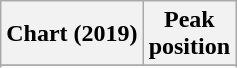<table class="wikitable sortable plainrowheaders" style="text-align:center">
<tr>
<th scope="col">Chart (2019)</th>
<th scope="col">Peak<br>position</th>
</tr>
<tr>
</tr>
<tr>
</tr>
<tr>
</tr>
</table>
